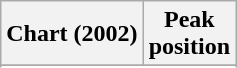<table class="wikitable sortable plainrowheaders">
<tr>
<th scope="col">Chart (2002)</th>
<th scope="col">Peak<br>position</th>
</tr>
<tr>
</tr>
<tr>
</tr>
<tr>
</tr>
<tr>
</tr>
</table>
